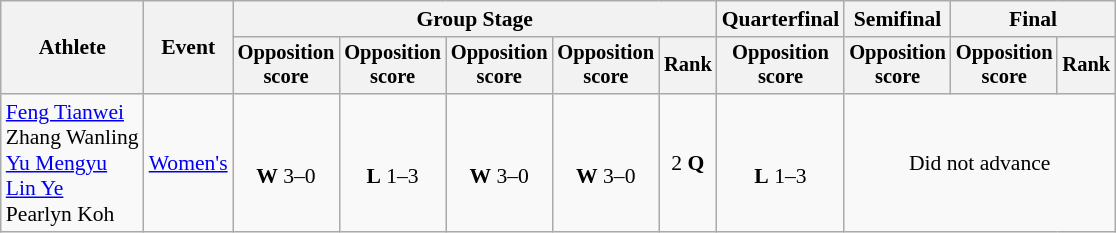<table class=wikitable style=font-size:90%;text-align:center>
<tr>
<th rowspan="2">Athlete</th>
<th rowspan="2">Event</th>
<th colspan="5">Group Stage</th>
<th>Quarterfinal</th>
<th>Semifinal</th>
<th colspan="2">Final</th>
</tr>
<tr style="font-size:95%">
<th>Opposition<br>score</th>
<th>Opposition<br>score</th>
<th>Opposition<br>score</th>
<th>Opposition<br>score</th>
<th>Rank</th>
<th>Opposition<br>score</th>
<th>Opposition<br>score</th>
<th>Opposition<br>score</th>
<th>Rank</th>
</tr>
<tr>
<td align=left><a href='#'>Feng Tianwei</a><br>Zhang Wanling<br><a href='#'>Yu Mengyu</a><br><a href='#'>Lin Ye</a><br>Pearlyn Koh</td>
<td align=left><a href='#'>Women's</a></td>
<td><br><strong>W</strong> 3–0</td>
<td><br><strong>L</strong> 1–3</td>
<td><br><strong>W</strong> 3–0</td>
<td><br><strong>W</strong> 3–0</td>
<td>2 <strong>Q</strong></td>
<td><br><strong>L</strong> 1–3</td>
<td colspan=3>Did not advance</td>
</tr>
</table>
